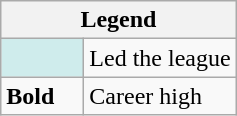<table class="wikitable">
<tr>
<th colspan="2">Legend</th>
</tr>
<tr>
<td style="background:#cfecec; width:3em;"></td>
<td>Led the league</td>
</tr>
<tr>
<td><strong>Bold</strong></td>
<td>Career high</td>
</tr>
</table>
